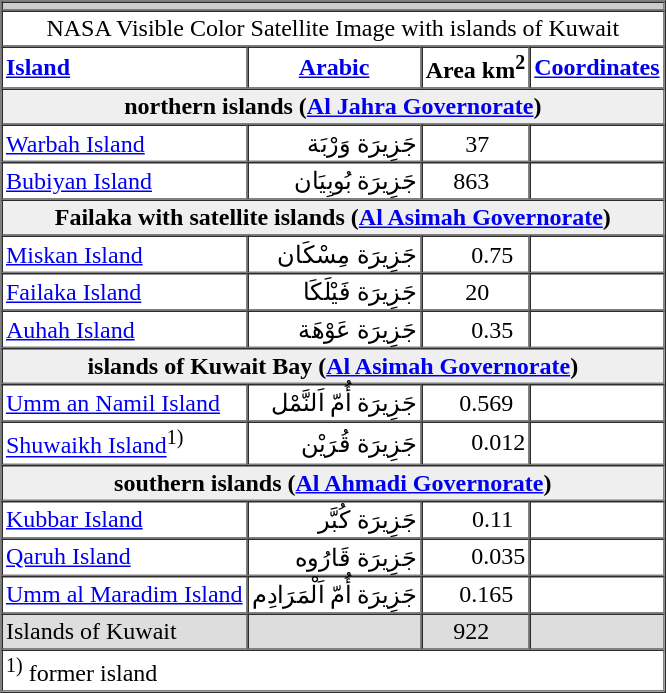<table border="1" cellpadding="2" cellspacing="0">
<tr style="background: #CCC;">
<td colspan="9" align="center"></td>
</tr>
<tr>
<td colspan="9" align="center">NASA Visible Color Satellite Image with islands of Kuwait</td>
</tr>
<tr>
<th align ="left"><a href='#'>Island</a></th>
<th><a href='#'>Arabic</a></th>
<th align="right">Area km<sup>2</sup></th>
<th><a href='#'>Coordinates</a></th>
</tr>
<tr>
<td colspan=9 align=center bgcolor="#EFEFEF"><strong>northern islands (<a href='#'>Al Jahra Governorate</a>)</strong></td>
</tr>
<tr>
<td><a href='#'>Warbah Island</a></td>
<td align="right">جَزِيرَة وَرْبَة</td>
<td align="right">37      </td>
<td></td>
</tr>
<tr>
<td><a href='#'>Bubiyan Island</a></td>
<td align="right">جَزِيرَة بُوبِيَان</td>
<td align="right">863      </td>
<td></td>
</tr>
<tr>
<td colspan=9 align=center bgcolor="#EFEFEF"><strong>Failaka with satellite islands (<a href='#'>Al Asimah Governorate</a>)</strong></td>
</tr>
<tr>
<td><a href='#'>Miskan Island</a></td>
<td align="right">جَزِيرَة مِسْكَان</td>
<td align="right">0.75  </td>
<td></td>
</tr>
<tr>
<td><a href='#'>Failaka Island</a></td>
<td align="right">جَزِيرَة فَيْلَكَا</td>
<td align="right">20      </td>
<td></td>
</tr>
<tr>
<td><a href='#'>Auhah Island</a></td>
<td align="right">جَزِيرَة عَوْهَة</td>
<td align="right">0.35  </td>
<td></td>
</tr>
<tr>
<td colspan=9 align=center bgcolor="#EFEFEF"><strong>islands of Kuwait Bay (<a href='#'>Al Asimah Governorate</a>)</strong></td>
</tr>
<tr>
<td><a href='#'>Umm an Namil Island</a></td>
<td align="right">جَزِيرَة أُمّ اَلنَّمْل</td>
<td align="right">0.569  </td>
<td></td>
</tr>
<tr>
<td><a href='#'>Shuwaikh Island</a><sup>1)</sup></td>
<td align="right">جَزِيرَة قُرَيْن</td>
<td align="right">0.012</td>
<td></td>
</tr>
<tr>
<td colspan=9 align=center bgcolor="#EFEFEF"><strong>southern islands (<a href='#'>Al Ahmadi Governorate</a>)</strong></td>
</tr>
<tr>
<td><a href='#'>Kubbar Island</a></td>
<td align="right">جَزِيرَة كُبَّر</td>
<td align="right">0.11  </td>
<td></td>
</tr>
<tr>
<td><a href='#'>Qaruh Island</a></td>
<td align="right">جَزِيرَة قَارُوه</td>
<td align="right">0.035</td>
<td></td>
</tr>
<tr>
<td><a href='#'>Umm al Maradim Island</a></td>
<td align="right">جَزِيرَة أُمّ اَلْمَرَادِم</td>
<td align="right">0.165  </td>
<td></td>
</tr>
<tr style="background: #DDD;">
<td>Islands of Kuwait</td>
<td> </td>
<td align="right">922      </td>
<td> </td>
</tr>
<tr>
<td colspan=9 align=left bgcolor="#ffffff"><sup>1)</sup> former island</td>
</tr>
</table>
